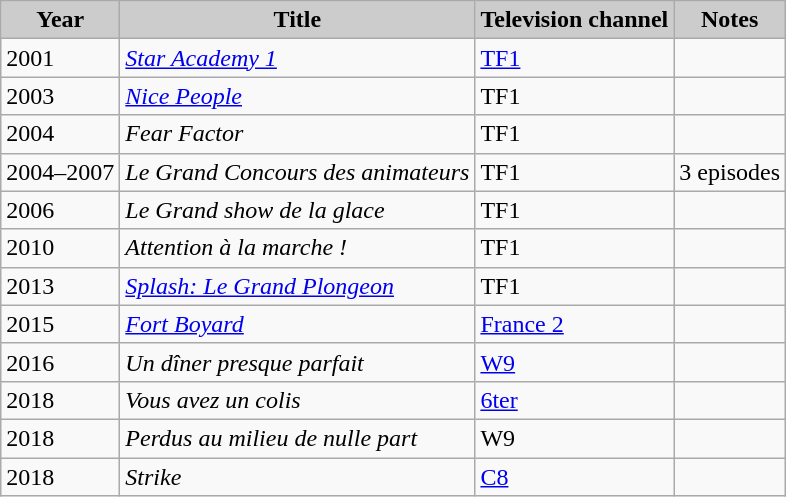<table class="wikitable">
<tr>
<th style="background: #CCCCCC;">Year</th>
<th style="background: #CCCCCC;">Title</th>
<th style="background: #CCCCCC;">Television channel</th>
<th style="background: #CCCCCC;">Notes</th>
</tr>
<tr>
<td>2001</td>
<td><em><a href='#'>Star Academy 1</a></em></td>
<td><a href='#'>TF1</a></td>
<td></td>
</tr>
<tr>
<td>2003</td>
<td><em><a href='#'>Nice People</a></em></td>
<td>TF1</td>
<td></td>
</tr>
<tr>
<td>2004</td>
<td><em>Fear Factor</em></td>
<td>TF1</td>
<td></td>
</tr>
<tr>
<td>2004–2007</td>
<td><em>Le Grand Concours des animateurs</em></td>
<td>TF1</td>
<td>3 episodes</td>
</tr>
<tr>
<td>2006</td>
<td><em>Le Grand show de la glace</em></td>
<td>TF1</td>
<td></td>
</tr>
<tr>
<td>2010</td>
<td><em>Attention à la marche !</em></td>
<td>TF1</td>
<td></td>
</tr>
<tr>
<td>2013</td>
<td><em><a href='#'>Splash: Le Grand Plongeon</a></em></td>
<td>TF1</td>
<td></td>
</tr>
<tr>
<td>2015</td>
<td><em><a href='#'>Fort Boyard</a></em></td>
<td><a href='#'>France 2</a></td>
<td></td>
</tr>
<tr>
<td>2016</td>
<td><em>Un dîner presque parfait</em></td>
<td><a href='#'>W9</a></td>
<td></td>
</tr>
<tr>
<td>2018</td>
<td><em>Vous avez un colis</em></td>
<td><a href='#'>6ter</a></td>
<td></td>
</tr>
<tr>
<td>2018</td>
<td><em>Perdus au milieu de nulle part</em></td>
<td>W9</td>
<td></td>
</tr>
<tr>
<td>2018</td>
<td><em>Strike</em></td>
<td><a href='#'>C8</a></td>
<td></td>
</tr>
</table>
